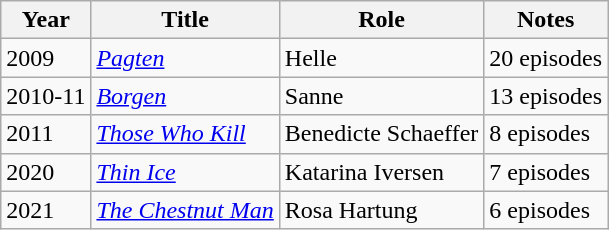<table class="wikitable sortable">
<tr>
<th>Year</th>
<th>Title</th>
<th>Role</th>
<th class="unsortable">Notes</th>
</tr>
<tr>
<td>2009</td>
<td><em><a href='#'>Pagten</a></em></td>
<td>Helle</td>
<td>20 episodes</td>
</tr>
<tr>
<td>2010-11</td>
<td><em><a href='#'>Borgen</a></em></td>
<td>Sanne</td>
<td>13 episodes</td>
</tr>
<tr>
<td>2011</td>
<td><em><a href='#'>Those Who Kill</a></em></td>
<td>Benedicte Schaeffer</td>
<td>8 episodes</td>
</tr>
<tr>
<td>2020</td>
<td><em><a href='#'>Thin Ice</a></em></td>
<td>Katarina Iversen</td>
<td>7 episodes</td>
</tr>
<tr>
<td>2021</td>
<td><em><a href='#'>The Chestnut Man</a></em></td>
<td>Rosa Hartung</td>
<td>6 episodes</td>
</tr>
</table>
